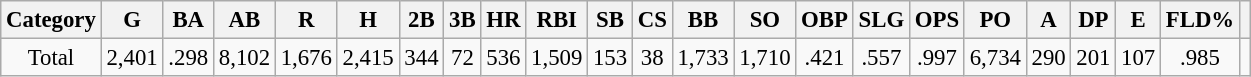<table class="wikitable"  style="font-size: 95%; text-align:center;">
<tr>
<th>Category</th>
<th>G</th>
<th>BA</th>
<th>AB</th>
<th>R</th>
<th>H</th>
<th>2B</th>
<th>3B</th>
<th>HR</th>
<th>RBI</th>
<th>SB</th>
<th>CS</th>
<th>BB</th>
<th>SO</th>
<th>OBP</th>
<th>SLG</th>
<th>OPS</th>
<th>PO</th>
<th>A</th>
<th>DP</th>
<th>E</th>
<th>FLD%</th>
<th></th>
</tr>
<tr>
<td>Total</td>
<td>2,401</td>
<td>.298</td>
<td>8,102</td>
<td>1,676</td>
<td>2,415</td>
<td>344</td>
<td>72</td>
<td>536</td>
<td>1,509</td>
<td>153</td>
<td>38</td>
<td>1,733</td>
<td>1,710</td>
<td>.421</td>
<td>.557</td>
<td>.997</td>
<td>6,734</td>
<td>290</td>
<td>201</td>
<td>107</td>
<td>.985</td>
<td></td>
</tr>
</table>
